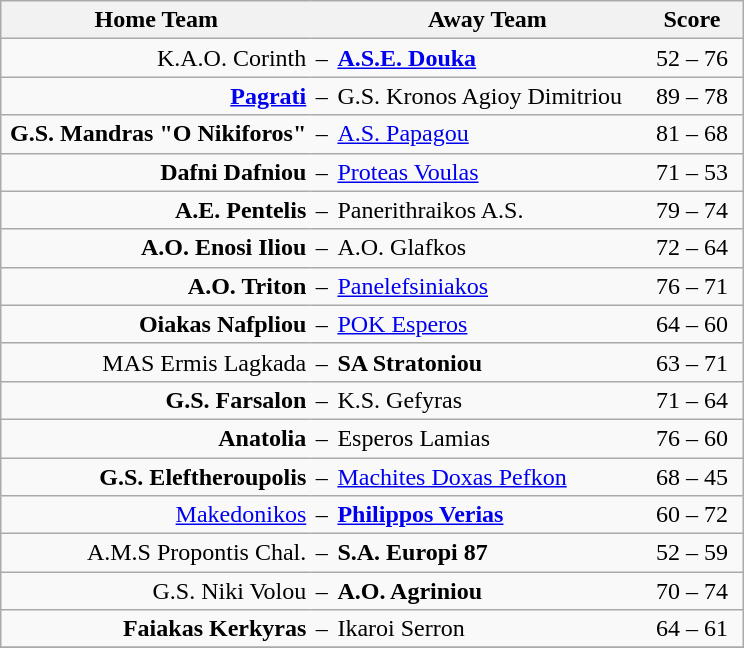<table class="wikitable" style="text-align: center; font-size:100%">
<tr>
<th style="border-right-style:hidden" width="200">Home Team</th>
<th style="border-right-style:hidden"></th>
<th style="border-right-style:hidden" width="200">Away Team</th>
<th width="60">Score</th>
</tr>
<tr>
<td align=right style="border-right-style:hidden">K.A.O. Corinth</td>
<td style="border-right-style:hidden">–</td>
<td align=left style="border-right-style:hidden"><strong><a href='#'>A.S.E. Douka</a></strong></td>
<td>52 – 76</td>
</tr>
<tr>
<td align=right style="border-right-style:hidden"><strong><a href='#'>Pagrati</a></strong></td>
<td style="border-right-style:hidden">–</td>
<td align=left style="border-right-style:hidden">G.S. Kronos Agioy Dimitriou</td>
<td>89 – 78</td>
</tr>
<tr>
<td align=right style="border-right-style:hidden"><strong>G.S. Mandras "O Nikiforos"</strong></td>
<td style="border-right-style:hidden">–</td>
<td align=left style="border-right-style:hidden"><a href='#'>A.S. Papagou</a></td>
<td>81 – 68</td>
</tr>
<tr>
<td align=right style="border-right-style:hidden"><strong>Dafni Dafniou</strong></td>
<td style="border-right-style:hidden">–</td>
<td align=left style="border-right-style:hidden"><a href='#'>Proteas Voulas</a></td>
<td>71 – 53</td>
</tr>
<tr>
<td align=right style="border-right-style:hidden"><strong>A.E. Pentelis</strong></td>
<td style="border-right-style:hidden">–</td>
<td align=left style="border-right-style:hidden">Panerithraikos A.S.</td>
<td>79 – 74</td>
</tr>
<tr>
<td align=right style="border-right-style:hidden"><strong>A.O. Enosi Iliou</strong></td>
<td style="border-right-style:hidden">–</td>
<td align=left style="border-right-style:hidden">A.O. Glafkos</td>
<td>72 – 64</td>
</tr>
<tr>
<td align=right style="border-right-style:hidden"><strong>A.O. Triton</strong></td>
<td style="border-right-style:hidden">–</td>
<td align=left style="border-right-style:hidden"><a href='#'>Panelefsiniakos</a></td>
<td>76 – 71</td>
</tr>
<tr>
<td align=right style="border-right-style:hidden"><strong>Oiakas Nafpliou</strong></td>
<td style="border-right-style:hidden">–</td>
<td align=left style="border-right-style:hidden"><a href='#'>POK Esperos</a></td>
<td>64 – 60</td>
</tr>
<tr>
<td align=right style="border-right-style:hidden">MAS Ermis Lagkada</td>
<td style="border-right-style:hidden">–</td>
<td align=left style="border-right-style:hidden"><strong>SA Stratoniou</strong></td>
<td>63 – 71</td>
</tr>
<tr>
<td align=right style="border-right-style:hidden"><strong>G.S. Farsalon</strong></td>
<td style="border-right-style:hidden">–</td>
<td align=left style="border-right-style:hidden">K.S. Gefyras</td>
<td>71 – 64</td>
</tr>
<tr>
<td align=right style="border-right-style:hidden"><strong>Anatolia</strong></td>
<td style="border-right-style:hidden">–</td>
<td align=left style="border-right-style:hidden">Esperos Lamias</td>
<td>76 – 60</td>
</tr>
<tr>
<td align=right style="border-right-style:hidden"><strong>G.S. Eleftheroupolis</strong></td>
<td style="border-right-style:hidden">–</td>
<td align=left style="border-right-style:hidden"><a href='#'>Machites Doxas Pefkon</a></td>
<td>68 – 45</td>
</tr>
<tr>
<td align=right style="border-right-style:hidden"><a href='#'>Makedonikos</a></td>
<td style="border-right-style:hidden">–</td>
<td align=left style="border-right-style:hidden"><strong><a href='#'>Philippos Verias</a></strong></td>
<td>60 – 72</td>
</tr>
<tr>
<td align=right style="border-right-style:hidden">A.M.S Propontis Chal.</td>
<td style="border-right-style:hidden">–</td>
<td align=left style="border-right-style:hidden"><strong>S.A. Europi 87</strong></td>
<td>52 – 59</td>
</tr>
<tr>
<td align=right style="border-right-style:hidden">G.S. Niki Volou</td>
<td style="border-right-style:hidden">–</td>
<td align=left style="border-right-style:hidden"><strong>A.O. Agriniou</strong></td>
<td>70 – 74</td>
</tr>
<tr>
<td align=right style="border-right-style:hidden"><strong>Faiakas Kerkyras</strong></td>
<td style="border-right-style:hidden">–</td>
<td align=left style="border-right-style:hidden">Ikaroi Serron</td>
<td>64 – 61</td>
</tr>
<tr>
</tr>
</table>
